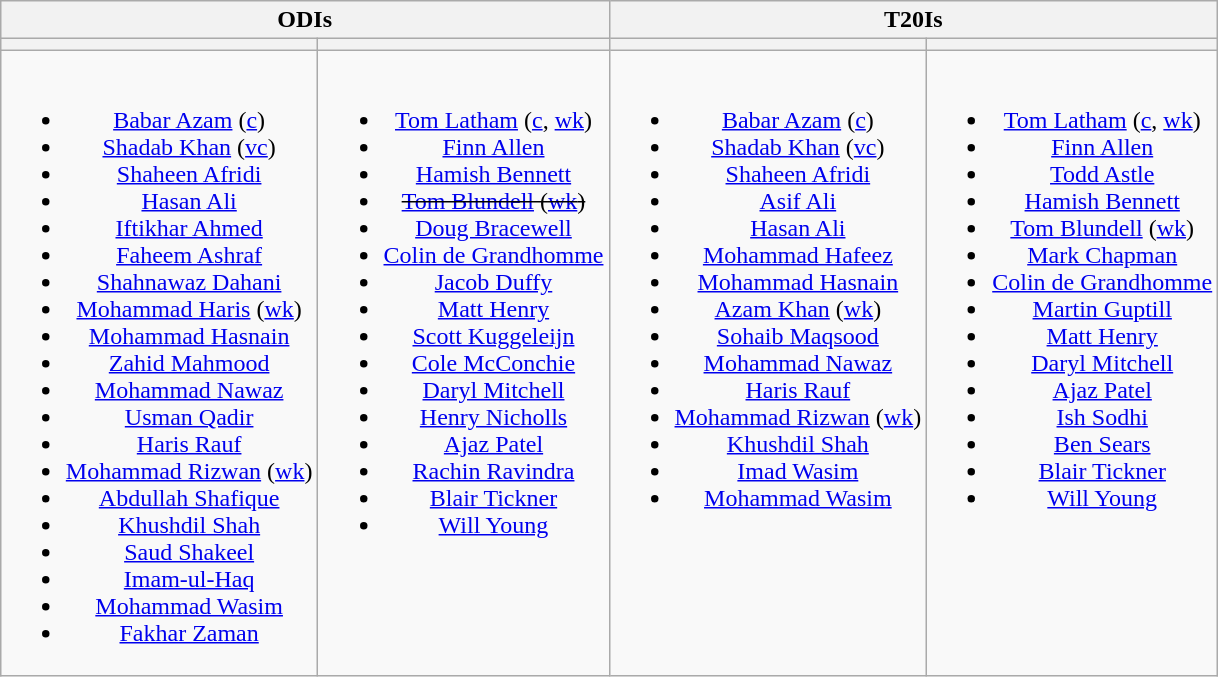<table class="wikitable" style="text-align:center; margin:auto">
<tr>
<th colspan=2>ODIs</th>
<th colspan=2>T20Is</th>
</tr>
<tr>
<th></th>
<th></th>
<th></th>
<th></th>
</tr>
<tr style="vertical-align:top">
<td><br><ul><li><a href='#'>Babar Azam</a> (<a href='#'>c</a>)</li><li><a href='#'>Shadab Khan</a> (<a href='#'>vc</a>)</li><li><a href='#'>Shaheen Afridi</a></li><li><a href='#'>Hasan Ali</a></li><li><a href='#'>Iftikhar Ahmed</a></li><li><a href='#'>Faheem Ashraf</a></li><li><a href='#'>Shahnawaz Dahani</a></li><li><a href='#'>Mohammad Haris</a> (<a href='#'>wk</a>)</li><li><a href='#'>Mohammad Hasnain</a></li><li><a href='#'>Zahid Mahmood</a></li><li><a href='#'>Mohammad Nawaz</a></li><li><a href='#'>Usman Qadir</a></li><li><a href='#'>Haris Rauf</a></li><li><a href='#'>Mohammad Rizwan</a> (<a href='#'>wk</a>)</li><li><a href='#'>Abdullah Shafique</a></li><li><a href='#'>Khushdil Shah</a></li><li><a href='#'>Saud Shakeel</a></li><li><a href='#'>Imam-ul-Haq</a></li><li><a href='#'>Mohammad Wasim</a></li><li><a href='#'>Fakhar Zaman</a></li></ul></td>
<td><br><ul><li><a href='#'>Tom Latham</a> (<a href='#'>c</a>, <a href='#'>wk</a>)</li><li><a href='#'>Finn Allen</a></li><li><a href='#'>Hamish Bennett</a></li><li><s><a href='#'>Tom Blundell</a> (<a href='#'>wk</a>)</s></li><li><a href='#'>Doug Bracewell</a></li><li><a href='#'>Colin de Grandhomme</a></li><li><a href='#'>Jacob Duffy</a></li><li><a href='#'>Matt Henry</a></li><li><a href='#'>Scott Kuggeleijn</a></li><li><a href='#'>Cole McConchie</a></li><li><a href='#'>Daryl Mitchell</a></li><li><a href='#'>Henry Nicholls</a></li><li><a href='#'>Ajaz Patel</a></li><li><a href='#'>Rachin Ravindra</a></li><li><a href='#'>Blair Tickner</a></li><li><a href='#'>Will Young</a></li></ul></td>
<td><br><ul><li><a href='#'>Babar Azam</a> (<a href='#'>c</a>)</li><li><a href='#'>Shadab Khan</a> (<a href='#'>vc</a>)</li><li><a href='#'>Shaheen Afridi</a></li><li><a href='#'>Asif Ali</a></li><li><a href='#'>Hasan Ali</a></li><li><a href='#'>Mohammad Hafeez</a></li><li><a href='#'>Mohammad Hasnain</a></li><li><a href='#'>Azam Khan</a> (<a href='#'>wk</a>)</li><li><a href='#'>Sohaib Maqsood</a></li><li><a href='#'>Mohammad Nawaz</a></li><li><a href='#'>Haris Rauf</a></li><li><a href='#'>Mohammad Rizwan</a> (<a href='#'>wk</a>)</li><li><a href='#'>Khushdil Shah</a></li><li><a href='#'>Imad Wasim</a></li><li><a href='#'>Mohammad Wasim</a></li></ul></td>
<td><br><ul><li><a href='#'>Tom Latham</a> (<a href='#'>c</a>, <a href='#'>wk</a>)</li><li><a href='#'>Finn Allen</a></li><li><a href='#'>Todd Astle</a></li><li><a href='#'>Hamish Bennett</a></li><li><a href='#'>Tom Blundell</a> (<a href='#'>wk</a>)</li><li><a href='#'>Mark Chapman</a></li><li><a href='#'>Colin de Grandhomme</a></li><li><a href='#'>Martin Guptill</a></li><li><a href='#'>Matt Henry</a></li><li><a href='#'>Daryl Mitchell</a></li><li><a href='#'>Ajaz Patel</a></li><li><a href='#'>Ish Sodhi</a></li><li><a href='#'>Ben Sears</a></li><li><a href='#'>Blair Tickner</a></li><li><a href='#'>Will Young</a></li></ul></td>
</tr>
</table>
